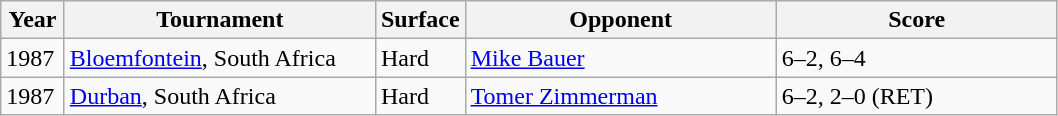<table class="sortable wikitable">
<tr>
<th style="width:35px">Year</th>
<th style="width:200px">Tournament</th>
<th style="width:50px">Surface</th>
<th style="width:200px">Opponent</th>
<th style="width:180px" class="unsortable">Score</th>
</tr>
<tr>
<td>1987</td>
<td><a href='#'>Bloemfontein</a>, South Africa</td>
<td>Hard</td>
<td> <a href='#'>Mike Bauer</a></td>
<td>6–2, 6–4</td>
</tr>
<tr>
<td>1987</td>
<td><a href='#'>Durban</a>, South Africa</td>
<td>Hard</td>
<td> <a href='#'>Tomer Zimmerman</a></td>
<td>6–2, 2–0 (RET)</td>
</tr>
</table>
